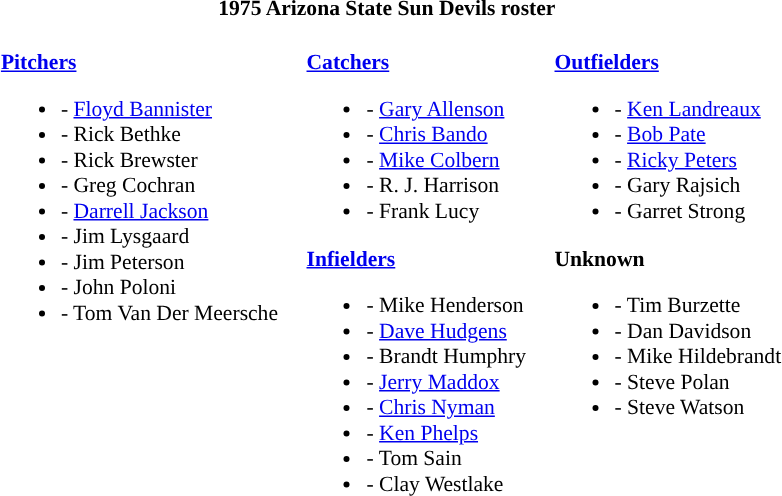<table class="toccolours" style="border-collapse:collapse; font-size:90%;">
<tr>
<th colspan=9>1975 Arizona State Sun Devils roster</th>
</tr>
<tr>
<td width="03"> </td>
<td valign="top"><br><strong><a href='#'>Pitchers</a></strong><ul><li>- <a href='#'>Floyd Bannister</a></li><li>- Rick Bethke</li><li>- Rick Brewster</li><li>- Greg Cochran</li><li>- <a href='#'>Darrell Jackson</a></li><li>- Jim Lysgaard</li><li>- Jim Peterson</li><li>- John Poloni</li><li>- Tom Van Der Meersche</li></ul></td>
<td width="15"> </td>
<td valign="top"><br><strong><a href='#'>Catchers</a></strong><ul><li>- <a href='#'>Gary Allenson</a></li><li>- <a href='#'>Chris Bando</a></li><li>- <a href='#'>Mike Colbern</a></li><li>- R. J. Harrison</li><li>- Frank Lucy</li></ul><strong><a href='#'>Infielders</a></strong><ul><li>- Mike Henderson</li><li>- <a href='#'>Dave Hudgens</a></li><li>- Brandt Humphry</li><li>- <a href='#'>Jerry Maddox</a></li><li>- <a href='#'>Chris Nyman</a></li><li>- <a href='#'>Ken Phelps</a></li><li>- Tom Sain</li><li>- Clay Westlake</li></ul></td>
<td width="15"> </td>
<td valign="top"><br><strong><a href='#'>Outfielders</a></strong><ul><li>- <a href='#'>Ken Landreaux</a></li><li>- <a href='#'>Bob Pate</a></li><li>- <a href='#'>Ricky Peters</a></li><li>- Gary Rajsich</li><li>- Garret Strong</li></ul><strong>Unknown</strong><ul><li>- Tim Burzette</li><li>- Dan Davidson</li><li>- Mike Hildebrandt</li><li>- Steve Polan</li><li>- Steve Watson</li></ul></td>
</tr>
</table>
